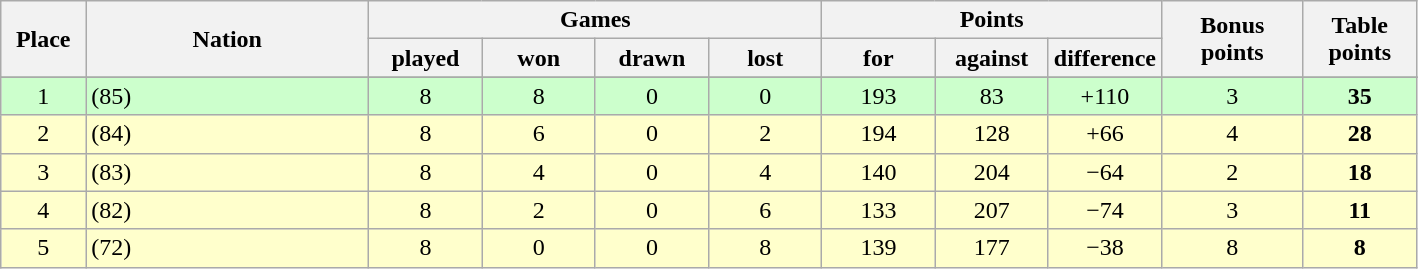<table class="wikitable">
<tr>
<th rowspan=2 width="6%">Place</th>
<th rowspan=2 width="20%">Nation</th>
<th colspan=4 width="40%">Games</th>
<th colspan=3 width="24%">Points</th>
<th rowspan=2 width="10%">Bonus<br>points</th>
<th rowspan=2 width="10%">Table<br>points</th>
</tr>
<tr>
<th width="8%">played</th>
<th width="8%">won</th>
<th width="8%">drawn</th>
<th width="8%">lost</th>
<th width="8%">for</th>
<th width="8%">against</th>
<th width="8%">difference</th>
</tr>
<tr>
</tr>
<tr align=center bgcolor="#ccffcc">
<td>1</td>
<td align=left> (85)</td>
<td>8</td>
<td>8</td>
<td>0</td>
<td>0</td>
<td>193</td>
<td>83</td>
<td>+110</td>
<td>3</td>
<td><strong>35</strong></td>
</tr>
<tr align=center bgcolor="#ffffcc">
<td>2</td>
<td align=left> (84)</td>
<td>8</td>
<td>6</td>
<td>0</td>
<td>2</td>
<td>194</td>
<td>128</td>
<td>+66</td>
<td>4</td>
<td><strong>28</strong></td>
</tr>
<tr align=center bgcolor="#ffffcc">
<td>3</td>
<td align=left> (83)</td>
<td>8</td>
<td>4</td>
<td>0</td>
<td>4</td>
<td>140</td>
<td>204</td>
<td>−64</td>
<td>2</td>
<td><strong>18</strong></td>
</tr>
<tr align=center bgcolor="#ffffcc">
<td>4</td>
<td align=left> (82)</td>
<td>8</td>
<td>2</td>
<td>0</td>
<td>6</td>
<td>133</td>
<td>207</td>
<td>−74</td>
<td>3</td>
<td><strong>11</strong></td>
</tr>
<tr align=center bgcolor="#ffffcc">
<td>5</td>
<td align=left> (72)</td>
<td>8</td>
<td>0</td>
<td>0</td>
<td>8</td>
<td>139</td>
<td>177</td>
<td>−38</td>
<td>8</td>
<td><strong>8</strong></td>
</tr>
</table>
